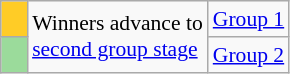<table class="wikitable" style="font-size:90%">
<tr>
<td bgcolor=#ffcc26>   </td>
<td rowspan=2>Winners advance to<br><a href='#'>second group stage</a></td>
<td><a href='#'>Group 1</a></td>
</tr>
<tr>
<td bgcolor=#9bdb9b>   </td>
<td><a href='#'>Group 2</a></td>
</tr>
</table>
